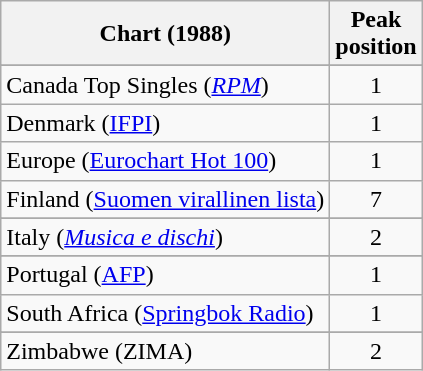<table class="wikitable sortable">
<tr>
<th>Chart (1988)</th>
<th>Peak<br>position</th>
</tr>
<tr>
</tr>
<tr>
</tr>
<tr>
</tr>
<tr>
<td>Canada Top Singles (<em><a href='#'>RPM</a></em>)</td>
<td style="text-align:center;">1</td>
</tr>
<tr>
<td>Denmark (<a href='#'>IFPI</a>)</td>
<td style="text-align:center;">1</td>
</tr>
<tr>
<td>Europe (<a href='#'>Eurochart Hot 100</a>)</td>
<td style="text-align:center;">1</td>
</tr>
<tr>
<td>Finland (<a href='#'>Suomen virallinen lista</a>)</td>
<td style="text-align:center;">7</td>
</tr>
<tr>
</tr>
<tr>
</tr>
<tr>
<td>Italy (<em><a href='#'>Musica e dischi</a></em>)</td>
<td style="text-align:center;">2</td>
</tr>
<tr>
</tr>
<tr>
</tr>
<tr>
</tr>
<tr>
</tr>
<tr>
<td>Portugal (<a href='#'>AFP</a>)</td>
<td style="text-align:center;">1</td>
</tr>
<tr>
<td>South Africa (<a href='#'>Springbok Radio</a>)</td>
<td style="text-align:center;">1</td>
</tr>
<tr>
</tr>
<tr>
</tr>
<tr>
</tr>
<tr>
</tr>
<tr>
</tr>
<tr>
</tr>
<tr>
<td>Zimbabwe (ZIMA)</td>
<td style="text-align:center;">2</td>
</tr>
</table>
